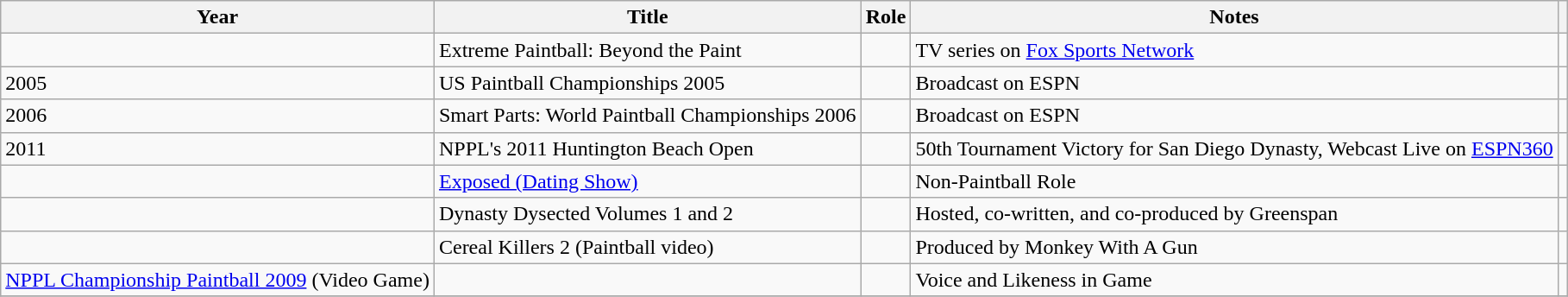<table class="wikitable sortable plainrowheaders unsortable">
<tr>
<th scope="col">Year</th>
<th scope="col">Title</th>
<th scope="col">Role</th>
<th scope="col" class="unsortable">Notes</th>
<th scope="col" class="unsortable"></th>
</tr>
<tr>
<td></td>
<td>Extreme Paintball: Beyond the Paint</td>
<td></td>
<td>TV series on <a href='#'>Fox Sports Network</a></td>
<td></td>
</tr>
<tr>
<td>2005</td>
<td>US Paintball Championships 2005</td>
<td></td>
<td>Broadcast on ESPN</td>
<td></td>
</tr>
<tr>
<td>2006</td>
<td>Smart Parts: World Paintball Championships 2006</td>
<td></td>
<td>Broadcast on ESPN</td>
<td></td>
</tr>
<tr>
<td>2011</td>
<td>NPPL's 2011 Huntington Beach Open</td>
<td></td>
<td>50th Tournament Victory for San Diego Dynasty, Webcast Live on <a href='#'>ESPN360</a></td>
<td></td>
</tr>
<tr>
<td></td>
<td><a href='#'>Exposed (Dating Show)</a></td>
<td></td>
<td>Non-Paintball Role</td>
<td></td>
</tr>
<tr>
<td></td>
<td>Dynasty Dysected Volumes 1 and 2</td>
<td></td>
<td>Hosted, co-written, and co-produced by Greenspan</td>
<td></td>
</tr>
<tr>
<td></td>
<td>Cereal Killers 2 (Paintball video)</td>
<td></td>
<td>Produced by Monkey With A Gun</td>
<td></td>
</tr>
<tr>
<td><a href='#'>NPPL Championship Paintball 2009</a> (Video Game)</td>
<td></td>
<td></td>
<td>Voice and Likeness in Game</td>
<td></td>
</tr>
<tr>
</tr>
</table>
